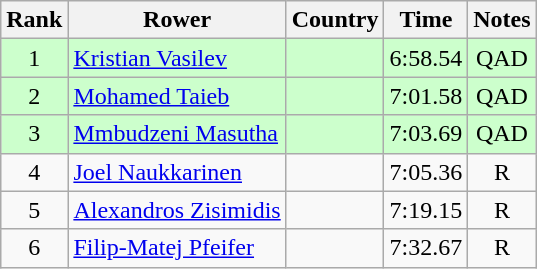<table class="wikitable" style="text-align:center">
<tr>
<th>Rank</th>
<th>Rower</th>
<th>Country</th>
<th>Time</th>
<th>Notes</th>
</tr>
<tr bgcolor=ccffcc>
<td>1</td>
<td align="left"><a href='#'>Kristian Vasilev</a></td>
<td align="left"></td>
<td>6:58.54</td>
<td>QAD</td>
</tr>
<tr bgcolor=ccffcc>
<td>2</td>
<td align="left"><a href='#'>Mohamed Taieb</a></td>
<td align="left"></td>
<td>7:01.58</td>
<td>QAD</td>
</tr>
<tr bgcolor=ccffcc>
<td>3</td>
<td align="left"><a href='#'>Mmbudzeni Masutha</a></td>
<td align="left"></td>
<td>7:03.69</td>
<td>QAD</td>
</tr>
<tr>
<td>4</td>
<td align="left"><a href='#'>Joel Naukkarinen</a></td>
<td align="left"></td>
<td>7:05.36</td>
<td>R</td>
</tr>
<tr>
<td>5</td>
<td align="left"><a href='#'>Alexandros Zisimidis</a></td>
<td align="left"></td>
<td>7:19.15</td>
<td>R</td>
</tr>
<tr>
<td>6</td>
<td align="left"><a href='#'>Filip-Matej Pfeifer</a></td>
<td align="left"></td>
<td>7:32.67</td>
<td>R</td>
</tr>
</table>
